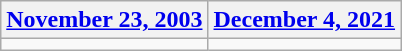<table class=wikitable>
<tr>
<th><a href='#'>November 23, 2003</a></th>
<th><a href='#'>December 4, 2021</a></th>
</tr>
<tr>
<td></td>
<td></td>
</tr>
</table>
